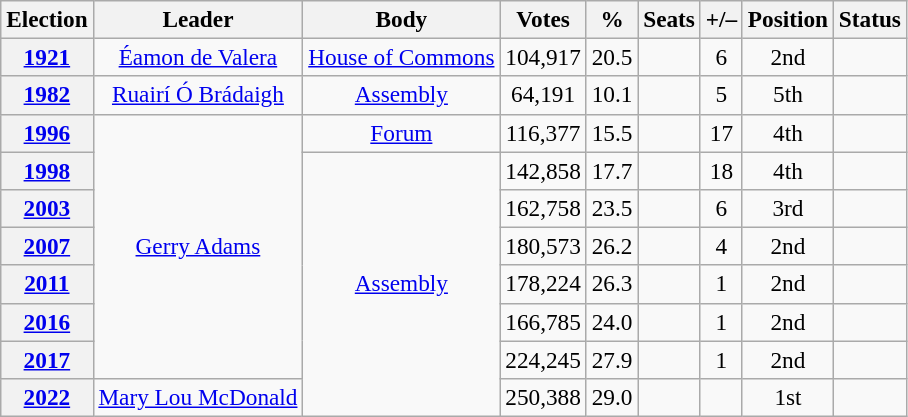<table class="wikitable" style="font-size:97%; text-align:center;">
<tr>
<th>Election</th>
<th>Leader</th>
<th>Body</th>
<th>Votes</th>
<th>%</th>
<th>Seats</th>
<th>+/–</th>
<th>Position</th>
<th>Status</th>
</tr>
<tr>
<th><a href='#'>1921</a></th>
<td><a href='#'>Éamon de Valera</a></td>
<td><a href='#'>House of Commons</a></td>
<td>104,917</td>
<td>20.5</td>
<td></td>
<td> 6</td>
<td> 2nd</td>
<td></td>
</tr>
<tr>
<th><a href='#'>1982</a></th>
<td><a href='#'>Ruairí Ó Brádaigh</a></td>
<td><a href='#'>Assembly</a></td>
<td>64,191</td>
<td>10.1</td>
<td></td>
<td> 5</td>
<td> 5th</td>
<td></td>
</tr>
<tr>
<th><a href='#'>1996</a></th>
<td rowspan="7"><a href='#'>Gerry Adams</a></td>
<td><a href='#'>Forum</a></td>
<td>116,377</td>
<td>15.5</td>
<td></td>
<td> 17</td>
<td> 4th</td>
<td></td>
</tr>
<tr>
<th><a href='#'>1998</a></th>
<td rowspan="7"><a href='#'>Assembly</a></td>
<td>142,858</td>
<td>17.7</td>
<td></td>
<td> 18</td>
<td> 4th</td>
<td></td>
</tr>
<tr>
<th><a href='#'>2003</a></th>
<td>162,758</td>
<td>23.5</td>
<td></td>
<td> 6</td>
<td> 3rd</td>
<td></td>
</tr>
<tr>
<th><a href='#'>2007</a></th>
<td>180,573</td>
<td>26.2</td>
<td></td>
<td> 4</td>
<td> 2nd</td>
<td></td>
</tr>
<tr>
<th><a href='#'>2011</a></th>
<td>178,224</td>
<td>26.3</td>
<td></td>
<td> 1</td>
<td> 2nd</td>
<td></td>
</tr>
<tr>
<th><a href='#'>2016</a></th>
<td>166,785</td>
<td>24.0</td>
<td></td>
<td> 1</td>
<td> 2nd</td>
<td></td>
</tr>
<tr>
<th><a href='#'>2017</a></th>
<td>224,245</td>
<td>27.9</td>
<td></td>
<td> 1</td>
<td> 2nd</td>
<td></td>
</tr>
<tr>
<th><a href='#'>2022</a></th>
<td><a href='#'>Mary Lou McDonald</a></td>
<td>250,388</td>
<td>29.0</td>
<td></td>
<td></td>
<td> 1st</td>
<td></td>
</tr>
</table>
